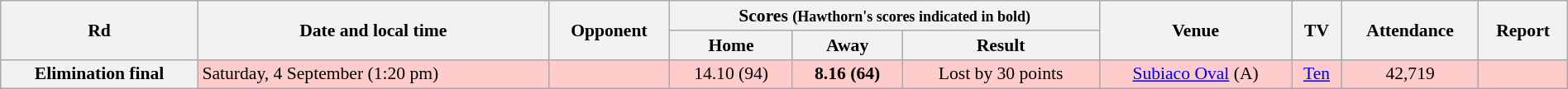<table class="wikitable" style="font-size:90%; text-align:center; width: 100%; margin-left: auto; margin-right: auto">
<tr>
<th rowspan="2">Rd</th>
<th rowspan="2">Date and local time</th>
<th rowspan="2">Opponent</th>
<th colspan="3">Scores <small>(Hawthorn's scores indicated in bold)</small></th>
<th rowspan="2">Venue</th>
<th rowspan="2">TV</th>
<th rowspan="2">Attendance</th>
<th rowspan="2">Report</th>
</tr>
<tr>
<th>Home</th>
<th>Away</th>
<th>Result</th>
</tr>
<tr style="background:#fcc;">
<th>Elimination final</th>
<td align=left>Saturday, 4 September (1:20 pm)</td>
<td align=left></td>
<td>14.10 (94)</td>
<td><strong>8.16 (64)</strong></td>
<td>Lost by 30 points</td>
<td><a href='#'>Subiaco Oval</a> (A)</td>
<td><a href='#'>Ten</a></td>
<td>42,719</td>
<td></td>
</tr>
</table>
